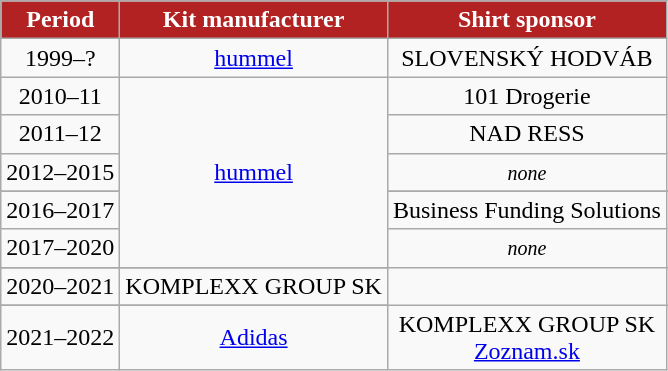<table class="wikitable" style="text-align:center;margin-left:1em">
<tr>
<th style="color:white; background:#B22222;">Period</th>
<th style="color:white; background:#B22222;">Kit manufacturer</th>
<th style="color:white; background:#B22222;">Shirt sponsor</th>
</tr>
<tr>
<td>1999–?</td>
<td><a href='#'>hummel</a></td>
<td>SLOVENSKÝ HODVÁB</td>
</tr>
<tr>
<td>2010–11</td>
<td rowspan="6"><a href='#'>hummel</a></td>
<td>101 Drogerie</td>
</tr>
<tr>
<td>2011–12</td>
<td>NAD RESS</td>
</tr>
<tr>
<td>2012–2015</td>
<td><small><em>none</em></small></td>
</tr>
<tr>
</tr>
<tr>
<td>2016–2017</td>
<td>Business Funding Solutions</td>
</tr>
<tr>
<td>2017–2020</td>
<td><small><em>none</em></small></td>
</tr>
<tr>
</tr>
<tr>
<td>2020–2021</td>
<td>KOMPLEXX GROUP SK</td>
</tr>
<tr>
</tr>
<tr>
<td>2021–2022</td>
<td><a href='#'>Adidas</a></td>
<td>KOMPLEXX GROUP SK<br><a href='#'>Zoznam.sk</a></td>
</tr>
</table>
